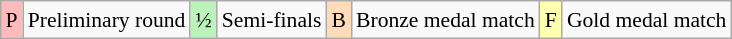<table class="wikitable" style="margin:0.5em auto; font-size:90%; line-height:1.25em;">
<tr>
<td bgcolor="#FFBBBB" align=center>P</td>
<td>Preliminary round</td>
<td bgcolor="#BBF3BB" align=center>½</td>
<td>Semi-finals</td>
<td bgcolor="#FEDCBA" align=center>B</td>
<td>Bronze medal match</td>
<td bgcolor="#FFFFB" align=center>F</td>
<td>Gold medal match</td>
</tr>
</table>
